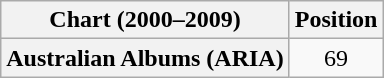<table class="wikitable sortable plainrowheaders" style="text-align:center">
<tr>
<th scope="col">Chart (2000–2009)</th>
<th scope="col">Position</th>
</tr>
<tr>
<th scope="row">Australian Albums (ARIA)</th>
<td>69</td>
</tr>
</table>
